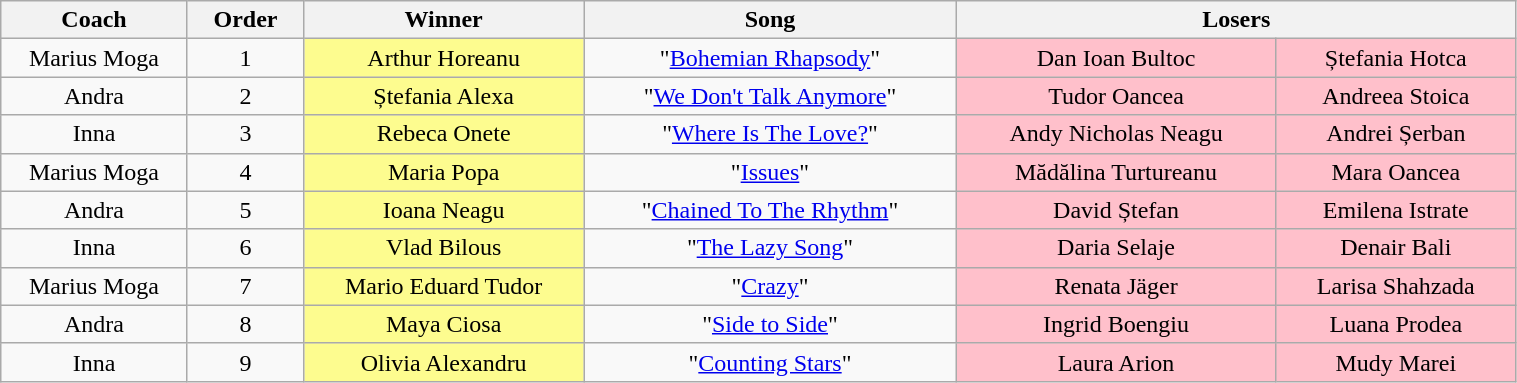<table class="wikitable" style="text-align: center; width:80%;">
<tr>
<th scope="col" style="width:08%;">Coach</th>
<th scope="col" style="width:05%;">Order</th>
<th ! scope="col" style="width:12%;">Winner</th>
<th scope="col" style="width:16%;">Song</th>
<th colspan="2" ! scope="col" style="width:24%;">Losers</th>
</tr>
<tr>
<td>Marius Moga</td>
<td>1</td>
<td bgcolor="#fdfc8f">Arthur Horeanu</td>
<td>"<a href='#'>Bohemian Rhapsody</a>"</td>
<td bgcolor="pink">Dan Ioan Bultoc</td>
<td bgcolor="pink">Ștefania Hotca</td>
</tr>
<tr>
<td>Andra</td>
<td>2</td>
<td bgcolor="#fdfc8f">Ștefania Alexa</td>
<td>"<a href='#'>We Don't Talk Anymore</a>"</td>
<td bgcolor="pink">Tudor Oancea</td>
<td bgcolor="pink">Andreea Stoica</td>
</tr>
<tr>
<td>Inna</td>
<td>3</td>
<td bgcolor="#fdfc8f">Rebeca Onete</td>
<td>"<a href='#'>Where Is The Love?</a>"</td>
<td bgcolor="pink">Andy Nicholas Neagu</td>
<td bgcolor="pink">Andrei Șerban</td>
</tr>
<tr>
<td>Marius Moga</td>
<td>4</td>
<td bgcolor="#fdfc8f">Maria Popa</td>
<td>"<a href='#'>Issues</a>"</td>
<td bgcolor="pink">Mădălina Turtureanu</td>
<td bgcolor="pink">Mara Oancea</td>
</tr>
<tr>
<td>Andra</td>
<td>5</td>
<td bgcolor="#fdfc8f">Ioana Neagu</td>
<td>"<a href='#'>Chained To The Rhythm</a>"</td>
<td bgcolor="pink">David Ștefan</td>
<td bgcolor="pink">Emilena Istrate</td>
</tr>
<tr>
<td>Inna</td>
<td>6</td>
<td bgcolor="#fdfc8f">Vlad Bilous</td>
<td>"<a href='#'>The Lazy Song</a>"</td>
<td bgcolor="pink">Daria Selaje</td>
<td bgcolor="pink">Denair Bali</td>
</tr>
<tr>
<td>Marius Moga</td>
<td>7</td>
<td bgcolor="#fdfc8f">Mario Eduard Tudor</td>
<td>"<a href='#'>Crazy</a>"</td>
<td bgcolor="pink">Renata Jäger</td>
<td bgcolor="pink">Larisa Shahzada</td>
</tr>
<tr>
<td>Andra</td>
<td>8</td>
<td bgcolor="#fdfc8f">Maya Ciosa</td>
<td>"<a href='#'>Side to Side</a>"</td>
<td bgcolor="pink">Ingrid Boengiu</td>
<td bgcolor="pink">Luana Prodea</td>
</tr>
<tr>
<td>Inna</td>
<td>9</td>
<td bgcolor="#fdfc8f">Olivia Alexandru</td>
<td>"<a href='#'>Counting Stars</a>"</td>
<td bgcolor="pink">Laura Arion</td>
<td bgcolor="pink">Mudy Marei</td>
</tr>
</table>
